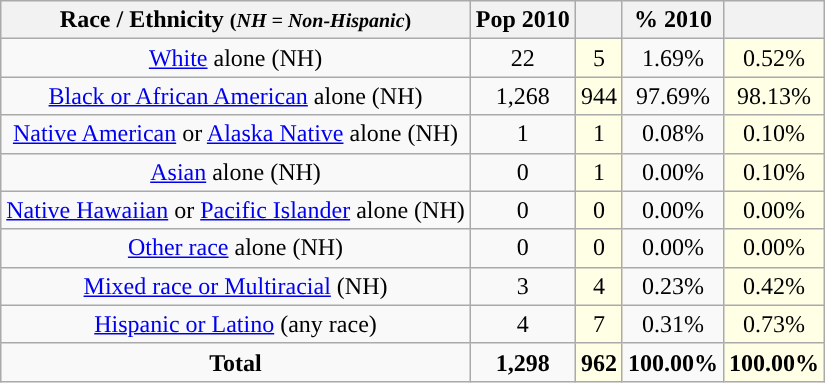<table class="wikitable" style="text-align:center;">
<tr>
<th>Race / Ethnicity <small>(<em>NH = Non-Hispanic</em>)</small></th>
<th>Pop 2010</th>
<th></th>
<th>% 2010</th>
<th></th>
</tr>
<tr>
<td><a href='#'>White</a> alone (NH)</td>
<td>22</td>
<td style='background: #ffffe6;'>5</td>
<td>1.69%</td>
<td style='background: #ffffe6;'>0.52%</td>
</tr>
<tr>
<td><a href='#'>Black or African American</a> alone (NH)</td>
<td>1,268</td>
<td style='background: #ffffe6;'>944</td>
<td>97.69%</td>
<td style='background: #ffffe6;'>98.13%</td>
</tr>
<tr>
<td><a href='#'>Native American</a> or <a href='#'>Alaska Native</a> alone (NH)</td>
<td>1</td>
<td style='background: #ffffe6;'>1</td>
<td>0.08%</td>
<td style='background: #ffffe6;'>0.10%</td>
</tr>
<tr>
<td><a href='#'>Asian</a> alone (NH)</td>
<td>0</td>
<td style='background: #ffffe6;'>1</td>
<td>0.00%</td>
<td style='background: #ffffe6;'>0.10%</td>
</tr>
<tr>
<td><a href='#'>Native Hawaiian</a> or <a href='#'>Pacific Islander</a> alone (NH)</td>
<td>0</td>
<td style='background: #ffffe6;'>0</td>
<td>0.00%</td>
<td style='background: #ffffe6;'>0.00%</td>
</tr>
<tr>
<td><a href='#'>Other race</a> alone (NH)</td>
<td>0</td>
<td style='background: #ffffe6;'>0</td>
<td>0.00%</td>
<td style='background: #ffffe6;'>0.00%</td>
</tr>
<tr>
<td><a href='#'>Mixed race or Multiracial</a> (NH)</td>
<td>3</td>
<td style='background: #ffffe6;'>4</td>
<td>0.23%</td>
<td style='background: #ffffe6;'>0.42%</td>
</tr>
<tr>
<td><a href='#'>Hispanic or Latino</a> (any race)</td>
<td>4</td>
<td style='background: #ffffe6;'>7</td>
<td>0.31%</td>
<td style='background: #ffffe6;'>0.73%</td>
</tr>
<tr>
<td><strong>Total</strong></td>
<td><strong>1,298</strong></td>
<td style='background: #ffffe6;'><strong>962</strong></td>
<td><strong>100.00%</strong></td>
<td style='background: #ffffe6;'><strong>100.00%</strong></td>
</tr>
</table>
